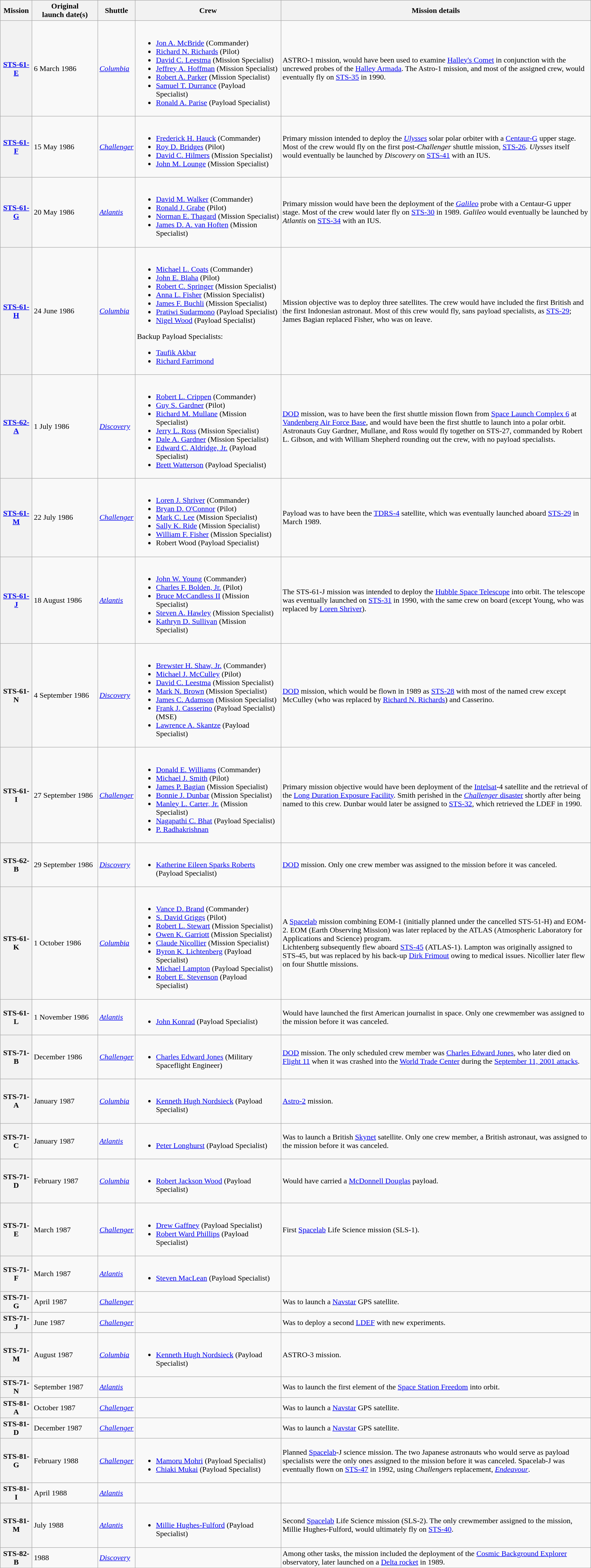<table class="sortable wikitable sticky-header">
<tr>
<th scope="col" width="60">Mission</th>
<th scope="col" width="131">Original<br>launch date(s)</th>
<th scope="col">Shuttle</th>
<th scope="col" width="300">Crew</th>
<th scope="col" class="unsortable">Mission details</th>
</tr>
<tr>
<th scope="row"><a href='#'>STS-61-E</a></th>
<td>6 March 1986</td>
<td><em><a href='#'>Columbia</a></em></td>
<td><br><ul><li><a href='#'>Jon A. McBride</a> (Commander)</li><li><a href='#'>Richard N. Richards</a> (Pilot)</li><li><a href='#'>David C. Leestma</a> (Mission Specialist)</li><li><a href='#'>Jeffrey A. Hoffman</a> (Mission Specialist)</li><li><a href='#'>Robert A. Parker</a> (Mission Specialist)</li><li><a href='#'>Samuel T. Durrance</a> (Payload Specialist)</li><li><a href='#'>Ronald A. Parise</a> (Payload Specialist)</li></ul></td>
<td>ASTRO-1 mission, would have been used to examine <a href='#'>Halley's Comet</a> in conjunction with the uncrewed probes of the <a href='#'>Halley Armada</a>. The Astro-1 mission, and most of the assigned crew, would eventually fly on <a href='#'>STS-35</a> in 1990.</td>
</tr>
<tr>
<th scope="row"><a href='#'>STS-61-F</a></th>
<td>15 May 1986</td>
<td><em><a href='#'>Challenger</a></em></td>
<td><br><ul><li><a href='#'>Frederick H. Hauck</a> (Commander)</li><li><a href='#'>Roy D. Bridges</a> (Pilot)</li><li><a href='#'>David C. Hilmers</a> (Mission Specialist)</li><li><a href='#'>John M. Lounge</a> (Mission Specialist)</li></ul></td>
<td>Primary mission intended to deploy the <em><a href='#'>Ulysses</a></em> solar polar orbiter with a <a href='#'>Centaur-G</a> upper stage.  Most of the crew would fly on the first post-<em>Challenger</em> shuttle mission, <a href='#'>STS-26</a>. <em>Ulysses</em> itself would eventually be launched by <em>Discovery</em> on <a href='#'>STS-41</a> with an IUS.</td>
</tr>
<tr>
<th scope="row"><a href='#'>STS-61-G</a></th>
<td>20 May 1986</td>
<td><em><a href='#'>Atlantis</a></em></td>
<td><br><ul><li><a href='#'>David M. Walker</a> (Commander)</li><li><a href='#'>Ronald J. Grabe</a> (Pilot)</li><li><a href='#'>Norman E. Thagard</a> (Mission Specialist)</li><li><a href='#'>James D. A. van Hoften</a> (Mission Specialist)</li></ul></td>
<td>Primary mission would have been the deployment of the <em><a href='#'>Galileo</a></em> probe with a Centaur-G upper stage. Most of the crew would later fly on <a href='#'>STS-30</a> in 1989. <em>Galileo</em> would eventually be launched by <em>Atlantis</em> on <a href='#'>STS-34</a> with an IUS.</td>
</tr>
<tr>
<th scope="row"><a href='#'>STS-61-H</a></th>
<td>24 June 1986</td>
<td><em><a href='#'>Columbia</a></em></td>
<td><br><ul><li><a href='#'>Michael L. Coats</a> (Commander)</li><li><a href='#'>John E. Blaha</a> (Pilot)</li><li><a href='#'>Robert C. Springer</a> (Mission Specialist)</li><li><a href='#'>Anna L. Fisher</a> (Mission Specialist)</li><li><a href='#'>James F. Buchli</a> (Mission Specialist)</li><li><a href='#'>Pratiwi Sudarmono</a> (Payload Specialist)</li><li><a href='#'>Nigel Wood</a> (Payload Specialist)</li></ul>Backup Payload Specialists:<ul><li><a href='#'>Taufik Akbar</a></li><li><a href='#'>Richard Farrimond</a></li></ul></td>
<td>Mission objective was to deploy three satellites. The crew would have included the first British and the first Indonesian astronaut. Most of this crew would fly, sans payload specialists, as <a href='#'>STS-29</a>; James Bagian replaced Fisher, who was on leave.</td>
</tr>
<tr>
<th scope="row"><a href='#'>STS-62-A</a></th>
<td>1 July 1986</td>
<td><em><a href='#'>Discovery</a></em></td>
<td><br><ul><li><a href='#'>Robert L. Crippen</a> (Commander)</li><li><a href='#'>Guy S. Gardner</a> (Pilot)</li><li><a href='#'>Richard M. Mullane</a> (Mission Specialist)</li><li><a href='#'>Jerry L. Ross</a> (Mission Specialist)</li><li><a href='#'>Dale A. Gardner</a> (Mission Specialist)</li><li><a href='#'>Edward C. Aldridge, Jr.</a> (Payload Specialist)</li><li><a href='#'>Brett Watterson</a> (Payload Specialist)</li></ul></td>
<td><a href='#'>DOD</a> mission, was to have been the first shuttle mission flown from <a href='#'>Space Launch Complex 6</a> at <a href='#'>Vandenberg Air Force Base</a>, and would have been the first shuttle to launch into a polar orbit. Astronauts Guy Gardner, Mullane, and Ross would fly together on STS-27, commanded by Robert L. Gibson, and with William Shepherd rounding out the crew, with no payload specialists.</td>
</tr>
<tr>
<th scope="row"><a href='#'>STS-61-M</a></th>
<td>22 July 1986</td>
<td><em><a href='#'>Challenger</a></em></td>
<td><br><ul><li><a href='#'>Loren J. Shriver</a> (Commander)</li><li><a href='#'>Bryan D. O'Connor</a> (Pilot)</li><li><a href='#'>Mark C. Lee</a> (Mission Specialist)</li><li><a href='#'>Sally K. Ride</a> (Mission Specialist)</li><li><a href='#'>William F. Fisher</a> (Mission Specialist)</li><li>Robert Wood (Payload Specialist)</li></ul></td>
<td>Payload was to have been the <a href='#'>TDRS-4</a> satellite, which was eventually launched aboard <a href='#'>STS-29</a> in March 1989.</td>
</tr>
<tr>
<th scope="row"><a href='#'>STS-61-J</a></th>
<td>18 August 1986</td>
<td><em><a href='#'>Atlantis</a></em></td>
<td><br><ul><li><a href='#'>John W. Young</a> (Commander)</li><li><a href='#'>Charles F. Bolden, Jr.</a> (Pilot)</li><li><a href='#'>Bruce McCandless II</a> (Mission Specialist)</li><li><a href='#'>Steven A. Hawley</a> (Mission Specialist)</li><li><a href='#'>Kathryn D. Sullivan</a> (Mission Specialist)</li></ul></td>
<td>The STS-61-J mission was intended to deploy the <a href='#'>Hubble Space Telescope</a> into orbit.  The telescope was eventually launched on <a href='#'>STS-31</a> in 1990, with the same crew on board (except Young, who was replaced by <a href='#'>Loren Shriver</a>).</td>
</tr>
<tr>
<th scope="row">STS-61-N</th>
<td>4 September 1986</td>
<td><em><a href='#'>Discovery</a></em></td>
<td><br><ul><li><a href='#'>Brewster H. Shaw, Jr.</a> (Commander)</li><li><a href='#'>Michael J. McCulley</a> (Pilot)</li><li><a href='#'>David C. Leestma</a> (Mission Specialist)</li><li><a href='#'>Mark N. Brown</a> (Mission Specialist)</li><li><a href='#'>James C. Adamson</a> (Mission Specialist)</li><li><a href='#'>Frank J. Casserino</a> (Payload Specialist) (MSE)</li><li><a href='#'>Lawrence A. Skantze</a> (Payload Specialist)</li></ul></td>
<td><a href='#'>DOD</a> mission, which would be flown in 1989 as <a href='#'>STS-28</a> with most of the named crew except McCulley (who was replaced by <a href='#'>Richard N. Richards</a>) and Casserino.</td>
</tr>
<tr>
<th scope="row">STS-61-I</th>
<td>27 September 1986</td>
<td><em><a href='#'>Challenger</a></em></td>
<td><br><ul><li><a href='#'>Donald E. Williams</a> (Commander)</li><li><a href='#'>Michael J. Smith</a> (Pilot)</li><li><a href='#'>James P. Bagian</a> (Mission Specialist)</li><li><a href='#'>Bonnie J. Dunbar</a> (Mission Specialist)</li><li><a href='#'>Manley L. Carter, Jr.</a> (Mission Specialist)</li><li><a href='#'>Nagapathi C. Bhat</a> (Payload Specialist)</li><li><a href='#'>P. Radhakrishnan</a></li></ul></td>
<td>Primary mission objective would have been deployment of the <a href='#'>Intelsat</a>-4 satellite and the retrieval of the <a href='#'>Long Duration Exposure Facility</a>. Smith perished in the <a href='#'><em>Challenger</em> disaster</a> shortly after being named to this crew. Dunbar would later be assigned to <a href='#'>STS-32</a>, which retrieved the LDEF in 1990.</td>
</tr>
<tr>
<th scope="row">STS-62-B</th>
<td>29 September 1986</td>
<td><em><a href='#'>Discovery</a></em></td>
<td><br><ul><li><a href='#'>Katherine Eileen Sparks Roberts</a> (Payload Specialist)</li></ul></td>
<td><a href='#'>DOD</a> mission. Only one crew member was assigned to the mission before it was canceled.</td>
</tr>
<tr>
<th scope="row">STS-61-K</th>
<td>1 October 1986</td>
<td><em><a href='#'>Columbia</a></em></td>
<td><br><ul><li><a href='#'>Vance D. Brand</a> (Commander)</li><li><a href='#'>S. David Griggs</a> (Pilot)</li><li><a href='#'>Robert L. Stewart</a> (Mission Specialist)</li><li><a href='#'>Owen K. Garriott</a> (Mission Specialist)</li><li><a href='#'>Claude Nicollier</a> (Mission Specialist)</li><li><a href='#'>Byron K. Lichtenberg</a> (Payload Specialist)</li><li><a href='#'>Michael Lampton</a> (Payload Specialist)</li><li><a href='#'>Robert E. Stevenson</a> (Payload Specialist)</li></ul></td>
<td>A <a href='#'>Spacelab</a> mission combining EOM-1 (initially planned under the cancelled STS-51-H) and EOM-2. EOM (Earth Observing Mission) was later replaced by the ATLAS (Atmospheric Laboratory for Applications and Science) program.<br>Lichtenberg subsequently flew aboard <a href='#'>STS-45</a> (ATLAS-1). Lampton was originally assigned to STS-45, but was replaced by his back-up <a href='#'>Dirk Frimout</a> owing to medical issues. Nicollier later flew on four Shuttle missions.</td>
</tr>
<tr>
<th scope="row">STS-61-L</th>
<td>1 November 1986</td>
<td><em><a href='#'>Atlantis</a></em></td>
<td><br><ul><li><a href='#'>John Konrad</a> (Payload Specialist)</li></ul></td>
<td>Would have launched the first American journalist in space. Only one crewmember was assigned to the mission before it was canceled.</td>
</tr>
<tr>
<th scope="row">STS-71-B</th>
<td>December 1986</td>
<td><em><a href='#'>Challenger</a></em></td>
<td><br><ul><li><a href='#'>Charles Edward Jones</a> (Military Spaceflight Engineer)</li></ul></td>
<td><a href='#'>DOD</a> mission. The only scheduled crew member was <a href='#'>Charles Edward Jones</a>, who later died on <a href='#'>Flight 11</a> when it was crashed into the <a href='#'>World Trade Center</a> during the <a href='#'>September 11, 2001 attacks</a>.</td>
</tr>
<tr>
<th scope="row">STS-71-A</th>
<td>January 1987</td>
<td><em><a href='#'>Columbia</a></em></td>
<td><br><ul><li><a href='#'>Kenneth Hugh Nordsieck</a> (Payload Specialist)</li></ul></td>
<td><a href='#'>Astro-2</a> mission.</td>
</tr>
<tr>
<th scope="row">STS-71-C</th>
<td>January 1987</td>
<td><em><a href='#'>Atlantis</a></em></td>
<td><br><ul><li><a href='#'>Peter Longhurst</a> (Payload Specialist)</li></ul></td>
<td>Was to launch a British <a href='#'>Skynet</a> satellite. Only one crew member, a British astronaut, was assigned to the mission before it was canceled.</td>
</tr>
<tr>
<th scope="row">STS-71-D</th>
<td>February 1987</td>
<td><em><a href='#'>Columbia</a></em></td>
<td><br><ul><li><a href='#'>Robert Jackson Wood</a> (Payload Specialist)</li></ul></td>
<td>Would have carried a <a href='#'>McDonnell Douglas</a> payload.</td>
</tr>
<tr>
<th scope="row">STS-71-E</th>
<td>March 1987</td>
<td><em><a href='#'>Challenger</a></em></td>
<td><br><ul><li><a href='#'>Drew Gaffney</a> (Payload Specialist)</li><li><a href='#'>Robert Ward Phillips</a> (Payload Specialist)</li></ul></td>
<td>First <a href='#'>Spacelab</a> Life Science mission (SLS-1).</td>
</tr>
<tr>
<th scope="row">STS-71-F</th>
<td>March 1987</td>
<td><em><a href='#'>Atlantis</a></em></td>
<td><br><ul><li><a href='#'>Steven MacLean</a> (Payload Specialist)</li></ul></td>
<td></td>
</tr>
<tr>
<th scope="row">STS-71-G</th>
<td>April 1987</td>
<td><em><a href='#'>Challenger</a></em></td>
<td></td>
<td>Was to launch a <a href='#'>Navstar</a> GPS satellite.</td>
</tr>
<tr>
<th scope="row">STS-71-J</th>
<td>June 1987</td>
<td><em><a href='#'>Challenger</a></em></td>
<td></td>
<td>Was to deploy a second <a href='#'>LDEF</a> with new experiments.</td>
</tr>
<tr>
<th scope="row">STS-71-M</th>
<td>August 1987</td>
<td><em><a href='#'>Columbia</a></em></td>
<td><br><ul><li><a href='#'>Kenneth Hugh Nordsieck</a> (Payload Specialist)</li></ul></td>
<td>ASTRO-3 mission.</td>
</tr>
<tr>
<th scope="row">STS-71-N</th>
<td>September 1987</td>
<td><em><a href='#'>Atlantis</a></em></td>
<td></td>
<td>Was to launch the first element of the <a href='#'>Space Station Freedom</a> into orbit.</td>
</tr>
<tr>
<th scope="row">STS-81-A</th>
<td>October 1987</td>
<td><em><a href='#'>Challenger</a></em></td>
<td></td>
<td>Was to launch a <a href='#'>Navstar</a> GPS satellite.</td>
</tr>
<tr>
<th scope="row">STS-81-D</th>
<td>December 1987</td>
<td><em><a href='#'>Challenger</a></em></td>
<td></td>
<td>Was to launch a <a href='#'>Navstar</a> GPS satellite.</td>
</tr>
<tr>
<th scope="row">STS-81-G</th>
<td>February 1988</td>
<td><em><a href='#'>Challenger</a></em></td>
<td><br><ul><li><a href='#'>Mamoru Mohri</a> (Payload Specialist)</li><li><a href='#'>Chiaki Mukai</a> (Payload Specialist)</li></ul></td>
<td>Planned <a href='#'>Spacelab</a>-J science mission. The two Japanese astronauts who would serve as payload specialists were the only ones assigned to the mission before it was canceled. Spacelab-J was eventually flown on <a href='#'>STS-47</a> in 1992, using <em>Challenger</em>s replacement, <a href='#'><em>Endeavour</em></a>.</td>
</tr>
<tr>
<th>STS-81-I</th>
<td>April 1988</td>
<td><em><a href='#'>Atlantis</a></em></td>
<td></td>
<td></td>
</tr>
<tr>
<th scope="row">STS-81-M</th>
<td>July 1988</td>
<td><em><a href='#'>Atlantis</a></em></td>
<td><br><ul><li><a href='#'>Millie Hughes-Fulford</a> (Payload Specialist)</li></ul></td>
<td>Second <a href='#'>Spacelab</a> Life Science mission (SLS-2). The only crewmember assigned to the mission, Millie Hughes-Fulford, would ultimately fly on <a href='#'>STS-40</a>.</td>
</tr>
<tr>
<th scope="row">STS-82-B</th>
<td>1988</td>
<td><em><a href='#'>Discovery</a></em></td>
<td></td>
<td>Among other tasks, the mission included the deployment of the <a href='#'>Cosmic Background Explorer</a> observatory, later launched on a <a href='#'>Delta rocket</a> in 1989.</td>
</tr>
</table>
